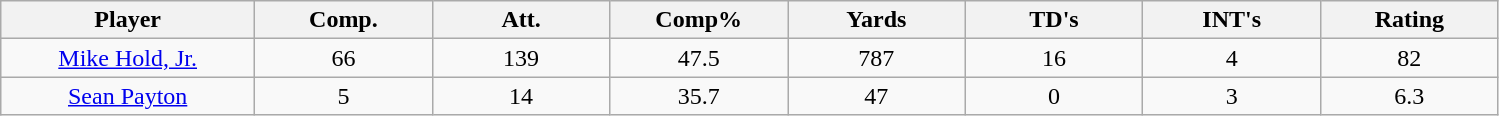<table class="wikitable sortable">
<tr>
<th bgcolor="#DDDDFF" width="10%">Player</th>
<th bgcolor="#DDDDFF" width="7%">Comp.</th>
<th bgcolor="#DDDDFF" width="7%">Att.</th>
<th bgcolor="#DDDDFF" width="7%">Comp%</th>
<th bgcolor="#DDDDFF" width="7%">Yards</th>
<th bgcolor="#DDDDFF" width="7%">TD's</th>
<th bgcolor="#DDDDFF" width="7%">INT's</th>
<th bgcolor="#DDDDFF" width="7%">Rating</th>
</tr>
<tr align="center">
<td><a href='#'>Mike Hold, Jr.</a></td>
<td>66</td>
<td>139</td>
<td>47.5</td>
<td>787</td>
<td>16</td>
<td>4</td>
<td>82</td>
</tr>
<tr align="center">
<td><a href='#'>Sean Payton</a></td>
<td>5</td>
<td>14</td>
<td>35.7</td>
<td>47</td>
<td>0</td>
<td>3</td>
<td>6.3</td>
</tr>
</table>
